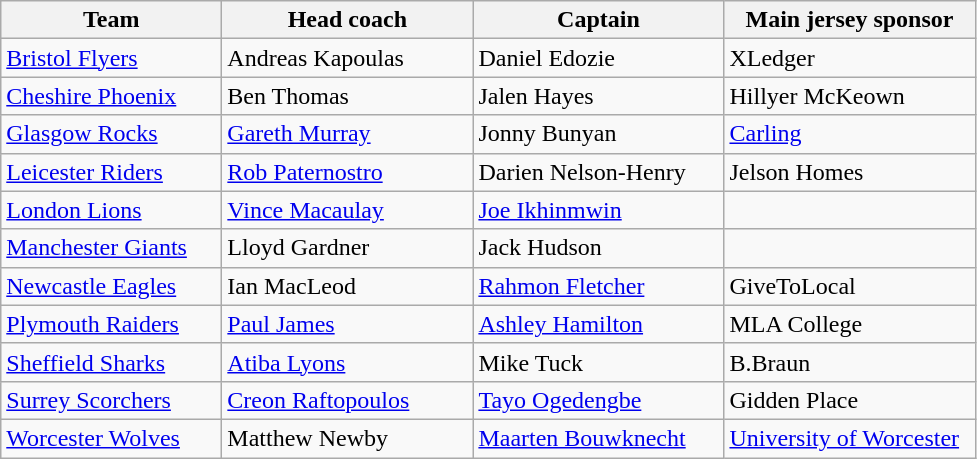<table class="wikitable sortable" style="text-align: left;">
<tr>
<th scope="col" style="width: 140px;">Team</th>
<th scope="col" style="width: 160px;">Head coach</th>
<th scope="col" style="width: 160px;">Captain</th>
<th scope="col" style="width: 160px;">Main jersey sponsor</th>
</tr>
<tr>
<td><a href='#'>Bristol Flyers</a></td>
<td> Andreas Kapoulas</td>
<td> Daniel Edozie</td>
<td>XLedger</td>
</tr>
<tr>
<td><a href='#'>Cheshire Phoenix</a></td>
<td> Ben Thomas</td>
<td> Jalen Hayes</td>
<td>Hillyer McKeown</td>
</tr>
<tr>
<td><a href='#'>Glasgow Rocks</a></td>
<td> <a href='#'>Gareth Murray</a></td>
<td> Jonny Bunyan</td>
<td><a href='#'>Carling</a></td>
</tr>
<tr>
<td><a href='#'>Leicester Riders</a></td>
<td> <a href='#'>Rob Paternostro</a></td>
<td> Darien Nelson-Henry</td>
<td>Jelson Homes</td>
</tr>
<tr>
<td><a href='#'>London Lions</a></td>
<td> <a href='#'>Vince Macaulay</a></td>
<td> <a href='#'>Joe Ikhinmwin</a></td>
<td></td>
</tr>
<tr>
<td><a href='#'>Manchester Giants</a></td>
<td> Lloyd Gardner</td>
<td> Jack Hudson</td>
<td></td>
</tr>
<tr>
<td><a href='#'>Newcastle Eagles</a></td>
<td> Ian MacLeod</td>
<td> <a href='#'>Rahmon Fletcher</a></td>
<td>GiveToLocal</td>
</tr>
<tr>
<td><a href='#'>Plymouth Raiders</a></td>
<td> <a href='#'>Paul James</a></td>
<td> <a href='#'>Ashley Hamilton</a></td>
<td>MLA College</td>
</tr>
<tr>
<td><a href='#'>Sheffield Sharks</a></td>
<td> <a href='#'>Atiba Lyons</a></td>
<td> Mike Tuck</td>
<td>B.Braun</td>
</tr>
<tr>
<td><a href='#'>Surrey Scorchers</a></td>
<td> <a href='#'>Creon Raftopoulos</a></td>
<td> <a href='#'>Tayo Ogedengbe</a></td>
<td>Gidden Place</td>
</tr>
<tr>
<td><a href='#'>Worcester Wolves</a></td>
<td> Matthew Newby</td>
<td> <a href='#'>Maarten Bouwknecht</a></td>
<td><a href='#'>University of Worcester</a></td>
</tr>
</table>
